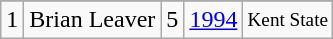<table class="wikitable">
<tr>
</tr>
<tr>
<td>1</td>
<td>Brian Leaver</td>
<td>5</td>
<td><a href='#'>1994</a></td>
<td style="font-size:80%;">Kent State</td>
</tr>
</table>
